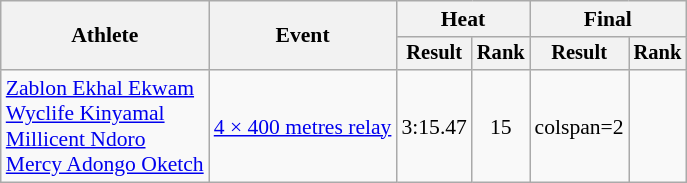<table class="wikitable" style="font-size:90%">
<tr>
<th rowspan="2">Athlete</th>
<th rowspan="2">Event</th>
<th colspan="2">Heat</th>
<th colspan="2">Final</th>
</tr>
<tr style="font-size:95%">
<th>Result</th>
<th>Rank</th>
<th>Result</th>
<th>Rank</th>
</tr>
<tr align=center>
<td align=left><a href='#'>Zablon Ekhal Ekwam</a><br><a href='#'>Wyclife Kinyamal</a><br><a href='#'>Millicent Ndoro</a><br><a href='#'>Mercy Adongo Oketch</a></td>
<td align=left><a href='#'>4 × 400 metres relay</a></td>
<td>3:15.47</td>
<td>15</td>
<td>colspan=2 </td>
</tr>
</table>
